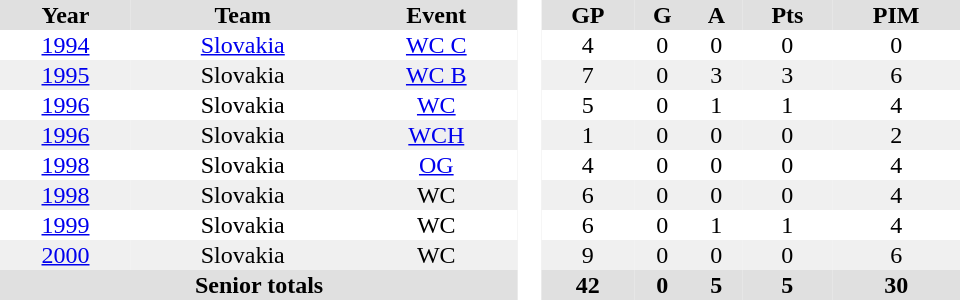<table border="0" cellpadding="1" cellspacing="0" style="text-align:center; width:40em">
<tr ALIGN="center" bgcolor="#e0e0e0">
<th>Year</th>
<th>Team</th>
<th>Event</th>
<th rowspan="99" bgcolor="#ffffff"> </th>
<th>GP</th>
<th>G</th>
<th>A</th>
<th>Pts</th>
<th>PIM</th>
</tr>
<tr>
<td><a href='#'>1994</a></td>
<td><a href='#'>Slovakia</a></td>
<td><a href='#'>WC C</a></td>
<td>4</td>
<td>0</td>
<td>0</td>
<td>0</td>
<td>0</td>
</tr>
<tr bgcolor="#f0f0f0">
<td><a href='#'>1995</a></td>
<td>Slovakia</td>
<td><a href='#'>WC B</a></td>
<td>7</td>
<td>0</td>
<td>3</td>
<td>3</td>
<td>6</td>
</tr>
<tr>
<td><a href='#'>1996</a></td>
<td>Slovakia</td>
<td><a href='#'>WC</a></td>
<td>5</td>
<td>0</td>
<td>1</td>
<td>1</td>
<td>4</td>
</tr>
<tr bgcolor="#f0f0f0">
<td><a href='#'>1996</a></td>
<td>Slovakia</td>
<td><a href='#'>WCH</a></td>
<td>1</td>
<td>0</td>
<td>0</td>
<td>0</td>
<td>2</td>
</tr>
<tr>
<td><a href='#'>1998</a></td>
<td>Slovakia</td>
<td><a href='#'>OG</a></td>
<td>4</td>
<td>0</td>
<td>0</td>
<td>0</td>
<td>4</td>
</tr>
<tr bgcolor="#f0f0f0">
<td><a href='#'>1998</a></td>
<td>Slovakia</td>
<td>WC</td>
<td>6</td>
<td>0</td>
<td>0</td>
<td>0</td>
<td>4</td>
</tr>
<tr>
<td><a href='#'>1999</a></td>
<td>Slovakia</td>
<td>WC</td>
<td>6</td>
<td>0</td>
<td>1</td>
<td>1</td>
<td>4</td>
</tr>
<tr bgcolor="#f0f0f0">
<td><a href='#'>2000</a></td>
<td>Slovakia</td>
<td>WC</td>
<td>9</td>
<td>0</td>
<td>0</td>
<td>0</td>
<td>6</td>
</tr>
<tr bgcolor="#e0e0e0">
<th colspan=3>Senior totals</th>
<th>42</th>
<th>0</th>
<th>5</th>
<th>5</th>
<th>30</th>
</tr>
</table>
